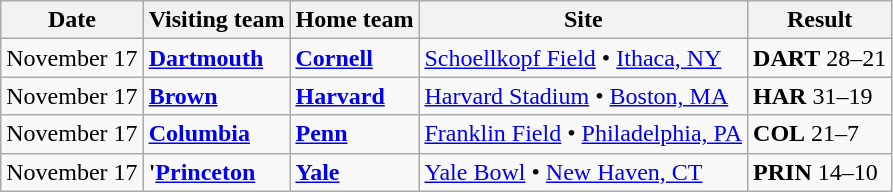<table class="wikitable">
<tr>
<th>Date</th>
<th>Visiting team</th>
<th>Home team</th>
<th>Site</th>
<th>Result</th>
</tr>
<tr>
<td>November 17</td>
<td><strong><a href='#'>Dartmouth</a></strong></td>
<td><strong><a href='#'>Cornell</a></strong></td>
<td><a href='#'>Schoellkopf Field</a> • <a href='#'>Ithaca, NY</a></td>
<td><strong>DART</strong> 28–21</td>
</tr>
<tr>
<td>November 17</td>
<td><strong><a href='#'>Brown</a></strong></td>
<td><strong><a href='#'>Harvard</a></strong></td>
<td><a href='#'>Harvard Stadium</a> • <a href='#'>Boston, MA</a></td>
<td><strong>HAR</strong> 31–19</td>
</tr>
<tr>
<td>November 17</td>
<td><strong><a href='#'>Columbia</a></strong></td>
<td><strong><a href='#'>Penn</a></strong></td>
<td><a href='#'>Franklin Field</a> • <a href='#'>Philadelphia, PA</a></td>
<td><strong>COL</strong> 21–7</td>
</tr>
<tr>
<td>November 17</td>
<td><strong>'<a href='#'>Princeton</a></strong></td>
<td><strong><a href='#'>Yale</a></strong></td>
<td><a href='#'>Yale Bowl</a> • <a href='#'>New Haven, CT</a></td>
<td><strong>PRIN</strong> 14–10</td>
</tr>
</table>
